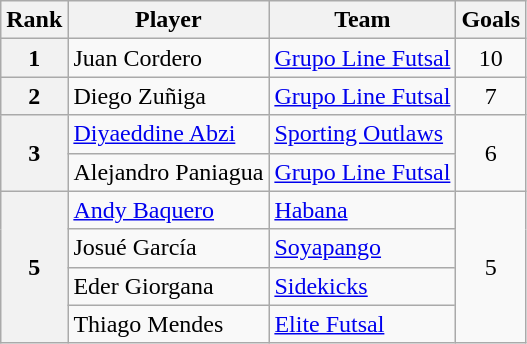<table class="wikitable" style="text-align:center">
<tr>
<th>Rank</th>
<th>Player</th>
<th>Team</th>
<th>Goals</th>
</tr>
<tr>
<th>1</th>
<td align="left"> Juan Cordero</td>
<td align="left"> <a href='#'>Grupo Line Futsal</a></td>
<td>10</td>
</tr>
<tr>
<th>2</th>
<td align="left"> Diego Zuñiga</td>
<td align="left"> <a href='#'>Grupo Line Futsal</a></td>
<td>7</td>
</tr>
<tr>
<th rowspan=2>3</th>
<td align="left"> <a href='#'>Diyaeddine Abzi</a></td>
<td align="left"> <a href='#'>Sporting Outlaws</a></td>
<td rowspan=2>6</td>
</tr>
<tr>
<td align="left"> Alejandro Paniagua</td>
<td align="left"> <a href='#'>Grupo Line Futsal</a></td>
</tr>
<tr>
<th rowspan=4>5</th>
<td align="left"> <a href='#'>Andy Baquero</a></td>
<td align="left"> <a href='#'>Habana</a></td>
<td rowspan=4>5</td>
</tr>
<tr>
<td align="left"> Josué García</td>
<td align="left"> <a href='#'>Soyapango</a></td>
</tr>
<tr>
<td align="left"> Eder Giorgana</td>
<td align="left"> <a href='#'>Sidekicks</a></td>
</tr>
<tr>
<td align="left"> Thiago Mendes</td>
<td align="left"> <a href='#'>Elite Futsal</a></td>
</tr>
</table>
